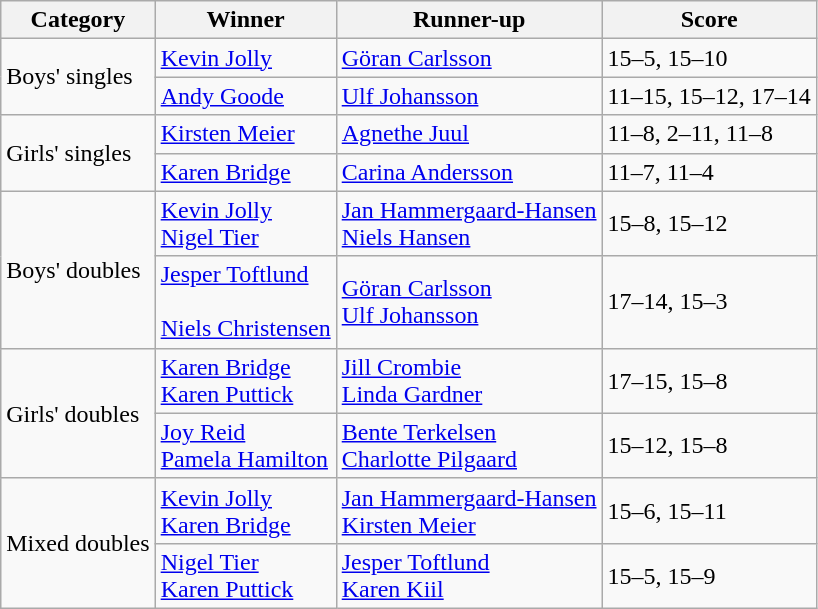<table class="wikitable">
<tr>
<th>Category</th>
<th>Winner</th>
<th>Runner-up</th>
<th>Score</th>
</tr>
<tr>
<td rowspan=2>Boys' singles</td>
<td> <a href='#'>Kevin Jolly</a></td>
<td> <a href='#'>Göran Carlsson</a></td>
<td>15–5, 15–10</td>
</tr>
<tr>
<td> <a href='#'>Andy Goode</a></td>
<td> <a href='#'>Ulf Johansson</a></td>
<td>11–15, 15–12, 17–14</td>
</tr>
<tr>
<td rowspan=2>Girls' singles</td>
<td> <a href='#'>Kirsten Meier</a></td>
<td> <a href='#'>Agnethe Juul</a></td>
<td>11–8, 2–11, 11–8</td>
</tr>
<tr>
<td> <a href='#'>Karen Bridge</a></td>
<td> <a href='#'>Carina Andersson</a></td>
<td>11–7, 11–4</td>
</tr>
<tr>
<td rowspan=2>Boys' doubles</td>
<td> <a href='#'>Kevin Jolly</a><br> <a href='#'>Nigel Tier</a></td>
<td> <a href='#'>Jan Hammergaard-Hansen</a><br> <a href='#'>Niels Hansen</a></td>
<td>15–8, 15–12</td>
</tr>
<tr>
<td> <a href='#'>Jesper Toftlund</a><br><br> <a href='#'>Niels Christensen</a></td>
<td> <a href='#'>Göran Carlsson</a><br> <a href='#'>Ulf Johansson</a></td>
<td>17–14, 15–3</td>
</tr>
<tr>
<td rowspan=2>Girls' doubles</td>
<td> <a href='#'>Karen Bridge</a><br>  <a href='#'>Karen Puttick</a></td>
<td> <a href='#'>Jill Crombie</a><br> <a href='#'>Linda Gardner</a></td>
<td>17–15, 15–8</td>
</tr>
<tr>
<td> <a href='#'>Joy Reid</a><br> <a href='#'>Pamela Hamilton</a></td>
<td> <a href='#'>Bente Terkelsen</a><br> <a href='#'>Charlotte Pilgaard</a></td>
<td>15–12, 15–8</td>
</tr>
<tr>
<td rowspan=2>Mixed doubles</td>
<td> <a href='#'>Kevin Jolly</a><br> <a href='#'>Karen Bridge</a></td>
<td> <a href='#'>Jan Hammergaard-Hansen</a><br> <a href='#'>Kirsten Meier</a></td>
<td>15–6, 15–11</td>
</tr>
<tr>
<td> <a href='#'>Nigel Tier</a><br> <a href='#'>Karen Puttick</a></td>
<td> <a href='#'>Jesper Toftlund</a><br> <a href='#'>Karen Kiil</a></td>
<td>15–5, 15–9</td>
</tr>
</table>
